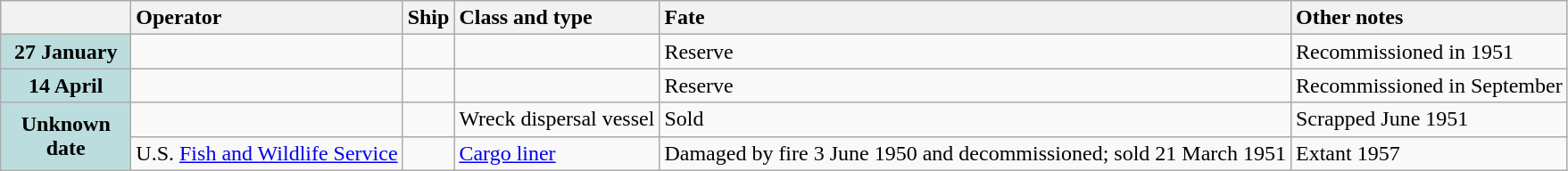<table class="wikitable">
<tr>
<th width="90"></th>
<th style="text-align: left;">Operator</th>
<th style="text-align: left;">Ship</th>
<th style="text-align: left;">Class and type</th>
<th style="text-align: left;">Fate</th>
<th style="text-align: left;">Other notes</th>
</tr>
<tr>
<th style="background: #bbdddd;">27 January</th>
<td></td>
<td><strong></strong></td>
<td></td>
<td>Reserve</td>
<td>Recommissioned in 1951</td>
</tr>
<tr>
<th style="background: #bbdddd;">14 April</th>
<td></td>
<td><strong></strong></td>
<td></td>
<td>Reserve</td>
<td>Recommissioned in September</td>
</tr>
<tr>
<th style="background: #bbdddd;" rowspan=2>Unknown date</th>
<td></td>
<td><strong></strong></td>
<td>Wreck dispersal vessel</td>
<td>Sold</td>
<td>Scrapped June 1951</td>
</tr>
<tr>
<td> U.S. <a href='#'>Fish and Wildlife Service</a></td>
<td><strong></strong></td>
<td><a href='#'>Cargo liner</a></td>
<td>Damaged by fire 3 June 1950 and decommissioned; sold 21 March 1951</td>
<td>Extant 1957</td>
</tr>
</table>
